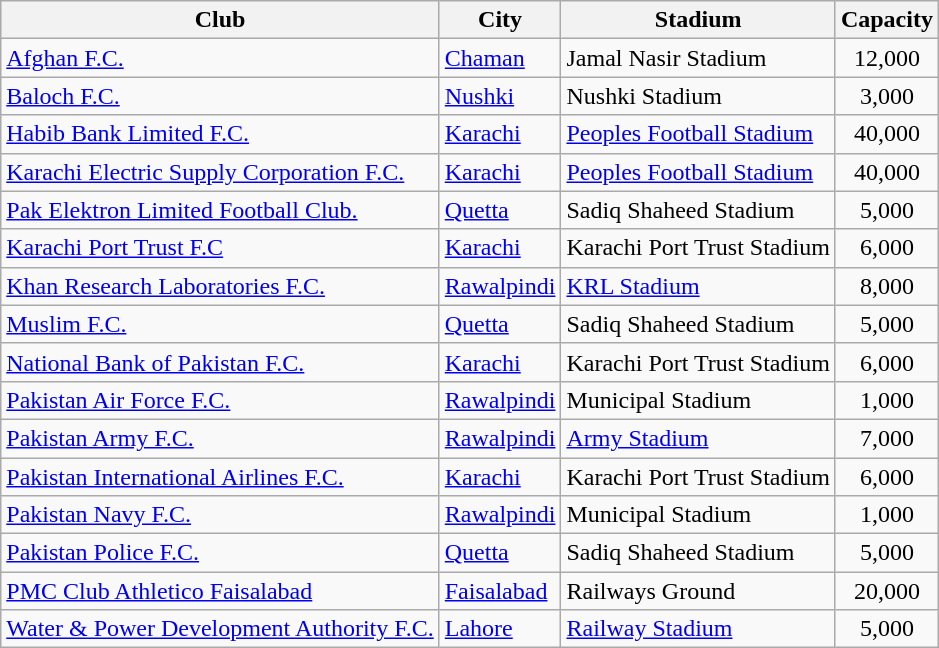<table class="wikitable sortable">
<tr>
<th>Club</th>
<th>City</th>
<th>Stadium</th>
<th>Capacity</th>
</tr>
<tr>
<td><a href='#'>Afghan F.C.</a></td>
<td><a href='#'>Chaman</a></td>
<td>Jamal Nasir Stadium</td>
<td style="text-align:center;">12,000</td>
</tr>
<tr>
<td><a href='#'>Baloch F.C.</a></td>
<td><a href='#'>Nushki</a></td>
<td>Nushki Stadium</td>
<td style="text-align:center;">3,000</td>
</tr>
<tr>
<td><a href='#'>Habib Bank Limited F.C.</a></td>
<td><a href='#'>Karachi</a></td>
<td><a href='#'>Peoples Football Stadium</a></td>
<td style="text-align:center;">40,000</td>
</tr>
<tr>
<td><a href='#'>Karachi Electric Supply Corporation F.C.</a></td>
<td><a href='#'>Karachi</a></td>
<td><a href='#'>Peoples Football Stadium</a></td>
<td style="text-align:center;">40,000</td>
</tr>
<tr>
<td><a href='#'> Pak Elektron Limited Football Club.</a></td>
<td><a href='#'>Quetta</a></td>
<td>Sadiq Shaheed Stadium</td>
<td style="text-align:center;">5,000</td>
</tr>
<tr>
<td><a href='#'>Karachi Port Trust F.C</a></td>
<td><a href='#'>Karachi</a></td>
<td>Karachi Port Trust Stadium</td>
<td style="text-align:center;">6,000</td>
</tr>
<tr>
<td><a href='#'>Khan Research Laboratories F.C.</a></td>
<td><a href='#'>Rawalpindi</a></td>
<td><a href='#'>KRL Stadium</a></td>
<td style="text-align:center;">8,000</td>
</tr>
<tr>
<td><a href='#'>Muslim F.C.</a></td>
<td><a href='#'>Quetta</a></td>
<td>Sadiq Shaheed Stadium</td>
<td style="text-align:center;">5,000</td>
</tr>
<tr>
<td><a href='#'>National Bank of Pakistan F.C.</a></td>
<td><a href='#'>Karachi</a></td>
<td>Karachi Port Trust Stadium</td>
<td style="text-align:center;">6,000</td>
</tr>
<tr>
<td><a href='#'>Pakistan Air Force F.C.</a></td>
<td><a href='#'>Rawalpindi</a></td>
<td>Municipal Stadium</td>
<td style="text-align:center;">1,000</td>
</tr>
<tr>
<td><a href='#'>Pakistan Army F.C.</a></td>
<td><a href='#'>Rawalpindi</a></td>
<td><a href='#'>Army Stadium</a></td>
<td style="text-align:center;">7,000</td>
</tr>
<tr>
<td><a href='#'>Pakistan International Airlines F.C.</a></td>
<td><a href='#'>Karachi</a></td>
<td>Karachi Port Trust Stadium</td>
<td style="text-align:center;">6,000</td>
</tr>
<tr>
<td><a href='#'>Pakistan Navy F.C.</a></td>
<td><a href='#'>Rawalpindi</a></td>
<td>Municipal Stadium</td>
<td style="text-align:center;">1,000</td>
</tr>
<tr>
<td><a href='#'>Pakistan Police F.C.</a></td>
<td><a href='#'>Quetta</a></td>
<td>Sadiq Shaheed Stadium</td>
<td style="text-align:center;">5,000</td>
</tr>
<tr>
<td><a href='#'>PMC Club Athletico Faisalabad</a></td>
<td><a href='#'>Faisalabad</a></td>
<td>Railways Ground</td>
<td style="text-align:center;">20,000</td>
</tr>
<tr>
<td><a href='#'>Water & Power Development Authority F.C.</a></td>
<td><a href='#'>Lahore</a></td>
<td><a href='#'>Railway Stadium</a></td>
<td style="text-align:center;">5,000</td>
</tr>
</table>
